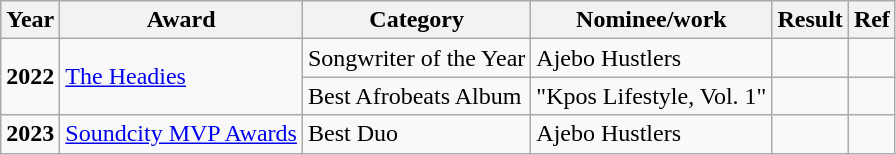<table class="wikitable">
<tr>
<th><strong>Year</strong></th>
<th><strong>Award</strong></th>
<th><strong>Category</strong></th>
<th><strong>Nominee/work</strong></th>
<th><strong>Result</strong></th>
<th><strong>Ref</strong></th>
</tr>
<tr>
<td rowspan="2"><strong>2022</strong></td>
<td rowspan="2"><a href='#'>The Headies</a></td>
<td>Songwriter of the Year</td>
<td>Ajebo Hustlers</td>
<td></td>
<td></td>
</tr>
<tr>
<td>Best Afrobeats Album</td>
<td>"Kpos Lifestyle, Vol. 1"</td>
<td></td>
<td></td>
</tr>
<tr>
<td><strong>2023</strong></td>
<td><a href='#'>Soundcity MVP Awards</a></td>
<td>Best Duo</td>
<td>Ajebo Hustlers</td>
<td></td>
<td></td>
</tr>
</table>
